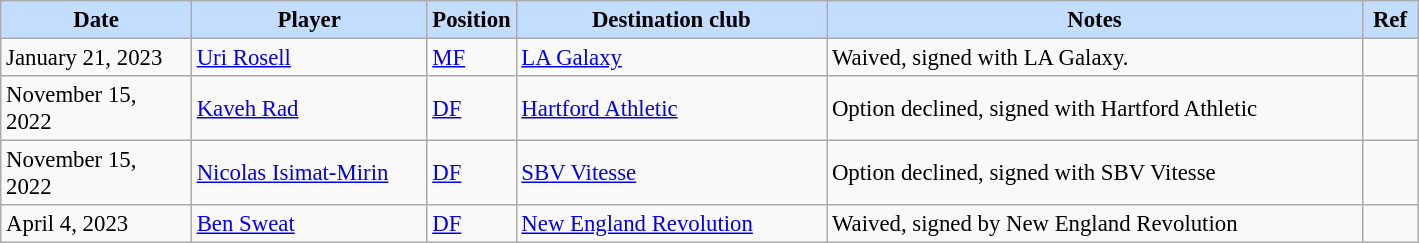<table class="wikitable" style="text-align:left; font-size:95%;">
<tr>
<th style="background:#c2ddff; width:120px;">Date</th>
<th style="background:#c2ddff; width:150px;">Player</th>
<th style="background:#c2ddff; width:50px;">Position</th>
<th style="background:#c2ddff; width:200px;">Destination club</th>
<th style="background:#c2ddff; width:350px;">Notes</th>
<th style="background:#c2ddff; width:30px;">Ref</th>
</tr>
<tr>
<td>January 21, 2023</td>
<td> <a href='#'>Uri Rosell</a></td>
<td><a href='#'>MF</a></td>
<td> <a href='#'>LA Galaxy</a></td>
<td>Waived, signed with LA Galaxy.</td>
<td></td>
</tr>
<tr>
<td>November 15, 2022</td>
<td> <a href='#'>Kaveh Rad</a></td>
<td><a href='#'>DF</a></td>
<td> <a href='#'>Hartford Athletic</a></td>
<td>Option declined, signed with Hartford Athletic</td>
<td></td>
</tr>
<tr>
<td>November 15, 2022</td>
<td> <a href='#'>Nicolas Isimat-Mirin</a></td>
<td><a href='#'>DF</a></td>
<td> <a href='#'>SBV Vitesse</a></td>
<td>Option declined, signed with SBV Vitesse</td>
<td></td>
</tr>
<tr>
<td>April 4, 2023</td>
<td> <a href='#'>Ben Sweat</a></td>
<td><a href='#'>DF</a></td>
<td> <a href='#'>New England Revolution</a></td>
<td>Waived, signed by New England Revolution</td>
<td></td>
</tr>
</table>
